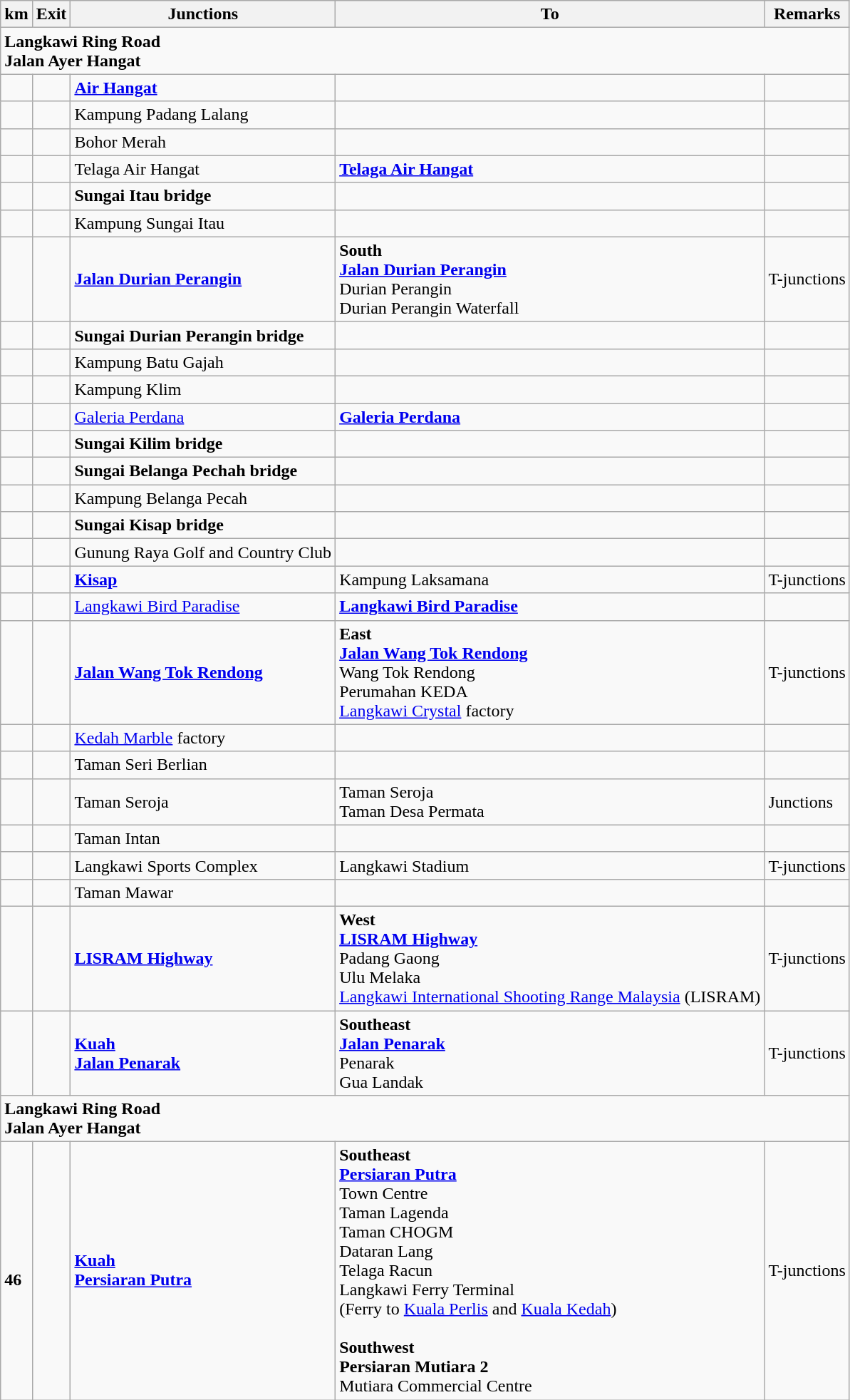<table class="wikitable">
<tr>
<th>km</th>
<th>Exit</th>
<th>Junctions</th>
<th>To</th>
<th>Remarks</th>
</tr>
<tr>
<td style="width:600px" colspan="6" style="text-align:center; background:blue;"><strong><span> Langkawi Ring Road<br>Jalan Ayer Hangat</span></strong></td>
</tr>
<tr>
<td></td>
<td></td>
<td><strong><a href='#'>Air Hangat</a></strong></td>
<td></td>
<td></td>
</tr>
<tr>
<td></td>
<td></td>
<td>Kampung Padang Lalang</td>
<td></td>
<td></td>
</tr>
<tr>
<td></td>
<td></td>
<td>Bohor Merah</td>
<td></td>
<td></td>
</tr>
<tr>
<td></td>
<td></td>
<td>Telaga Air Hangat</td>
<td><strong><a href='#'>Telaga Air Hangat</a></strong><br></td>
<td></td>
</tr>
<tr>
<td></td>
<td></td>
<td><strong>Sungai Itau bridge</strong></td>
<td></td>
<td></td>
</tr>
<tr>
<td></td>
<td></td>
<td>Kampung Sungai Itau</td>
<td></td>
<td></td>
</tr>
<tr>
<td></td>
<td></td>
<td> <strong><a href='#'>Jalan Durian Perangin</a></strong></td>
<td><strong>South</strong><br> <strong><a href='#'>Jalan Durian Perangin</a></strong><br>Durian Perangin<br>Durian Perangin Waterfall </td>
<td>T-junctions</td>
</tr>
<tr>
<td></td>
<td></td>
<td><strong>Sungai Durian Perangin bridge</strong></td>
<td></td>
<td></td>
</tr>
<tr>
<td></td>
<td></td>
<td>Kampung Batu Gajah</td>
<td></td>
<td></td>
</tr>
<tr>
<td></td>
<td></td>
<td>Kampung Klim</td>
<td></td>
<td></td>
</tr>
<tr>
<td></td>
<td></td>
<td><a href='#'>Galeria Perdana</a></td>
<td><strong><a href='#'>Galeria Perdana</a></strong><br> </td>
<td></td>
</tr>
<tr>
<td></td>
<td></td>
<td><strong>Sungai Kilim bridge</strong></td>
<td></td>
<td></td>
</tr>
<tr>
<td></td>
<td></td>
<td><strong>Sungai Belanga Pechah bridge</strong></td>
<td></td>
<td></td>
</tr>
<tr>
<td></td>
<td></td>
<td>Kampung Belanga Pecah</td>
<td></td>
<td></td>
</tr>
<tr>
<td></td>
<td></td>
<td><strong>Sungai Kisap bridge</strong></td>
<td></td>
<td></td>
</tr>
<tr>
<td></td>
<td></td>
<td>Gunung Raya Golf and Country Club</td>
<td></td>
<td></td>
</tr>
<tr>
<td></td>
<td></td>
<td><strong><a href='#'>Kisap</a></strong></td>
<td>Kampung Laksamana</td>
<td>T-junctions</td>
</tr>
<tr>
<td></td>
<td></td>
<td><a href='#'>Langkawi Bird Paradise</a></td>
<td><strong><a href='#'>Langkawi Bird Paradise</a></strong><br> </td>
<td></td>
</tr>
<tr>
<td></td>
<td></td>
<td> <strong><a href='#'>Jalan Wang Tok Rendong</a></strong></td>
<td><strong>East</strong><br> <strong><a href='#'>Jalan Wang Tok Rendong</a></strong><br>Wang Tok Rendong<br>Perumahan KEDA<br><a href='#'>Langkawi Crystal</a> factory</td>
<td>T-junctions</td>
</tr>
<tr>
<td></td>
<td></td>
<td><a href='#'>Kedah Marble</a> factory</td>
<td></td>
<td></td>
</tr>
<tr>
<td></td>
<td></td>
<td>Taman Seri Berlian</td>
<td></td>
<td></td>
</tr>
<tr>
<td></td>
<td></td>
<td>Taman Seroja</td>
<td>Taman Seroja<br>Taman Desa Permata</td>
<td>Junctions</td>
</tr>
<tr>
<td></td>
<td></td>
<td>Taman Intan</td>
<td></td>
<td></td>
</tr>
<tr>
<td></td>
<td></td>
<td>Langkawi Sports Complex</td>
<td>Langkawi Stadium</td>
<td>T-junctions</td>
</tr>
<tr>
<td></td>
<td></td>
<td>Taman Mawar</td>
<td></td>
<td></td>
</tr>
<tr>
<td></td>
<td></td>
<td> <strong><a href='#'>LISRAM Highway</a></strong></td>
<td><strong>West</strong><br> <strong><a href='#'>LISRAM Highway</a></strong><br>Padang Gaong<br>Ulu Melaka<br><a href='#'>Langkawi International Shooting Range Malaysia</a> (LISRAM)</td>
<td>T-junctions</td>
</tr>
<tr>
<td></td>
<td></td>
<td><strong><a href='#'>Kuah</a></strong><br> <strong><a href='#'>Jalan Penarak</a></strong></td>
<td><strong>Southeast</strong><br> <strong><a href='#'>Jalan Penarak</a></strong><br>Penarak<br>Gua Landak</td>
<td>T-junctions</td>
</tr>
<tr>
<td style="width:600px" colspan="6" style="text-align:center; background:blue;"><strong><span> Langkawi Ring Road<br>Jalan Ayer Hangat</span></strong></td>
</tr>
<tr>
<td><br><strong>46</strong></td>
<td></td>
<td><strong><a href='#'>Kuah</a></strong><br> <strong><a href='#'>Persiaran Putra</a></strong></td>
<td><strong>Southeast</strong><br> <strong><a href='#'>Persiaran Putra</a></strong><br>Town Centre<br>Taman Lagenda<br>Taman CHOGM<br>Dataran Lang<br>Telaga Racun<br>Langkawi Ferry Terminal <br>(Ferry to <a href='#'>Kuala Perlis</a> and <a href='#'>Kuala Kedah</a>)<br><br><strong>Southwest</strong><br><strong>Persiaran Mutiara 2</strong><br>Mutiara Commercial Centre</td>
<td>T-junctions</td>
</tr>
</table>
